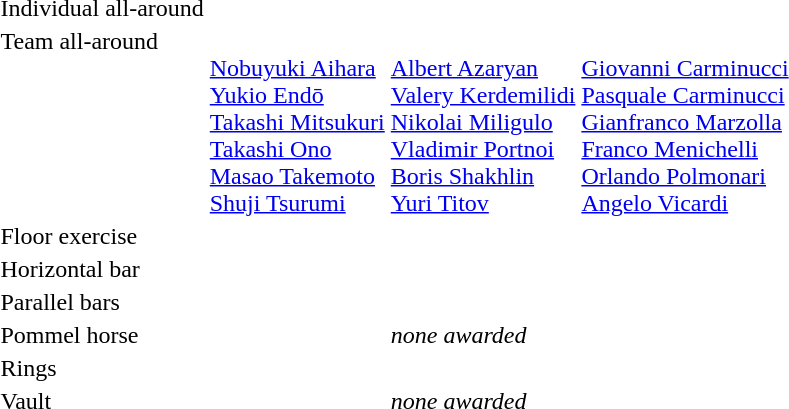<table>
<tr valign="top">
<td>Individual all-around<br></td>
<td></td>
<td></td>
<td></td>
</tr>
<tr valign="top">
<td>Team all-around<br></td>
<td><br><a href='#'>Nobuyuki Aihara</a><br><a href='#'>Yukio Endō</a><br><a href='#'>Takashi Mitsukuri</a><br><a href='#'>Takashi Ono</a> <br><a href='#'>Masao Takemoto</a><br><a href='#'>Shuji Tsurumi</a></td>
<td><br><a href='#'>Albert Azaryan</a><br><a href='#'>Valery Kerdemilidi</a><br><a href='#'>Nikolai Miligulo</a><br><a href='#'>Vladimir Portnoi</a><br><a href='#'>Boris Shakhlin</a><br><a href='#'>Yuri Titov</a></td>
<td><br><a href='#'>Giovanni Carminucci</a><br><a href='#'>Pasquale Carminucci</a><br><a href='#'>Gianfranco Marzolla</a><br><a href='#'>Franco Menichelli</a><br><a href='#'>Orlando Polmonari</a><br><a href='#'>Angelo Vicardi</a></td>
</tr>
<tr>
<td>Floor exercise<br></td>
<td></td>
<td></td>
<td></td>
</tr>
<tr>
<td>Horizontal bar<br></td>
<td></td>
<td></td>
<td></td>
</tr>
<tr>
<td>Parallel bars<br></td>
<td></td>
<td></td>
<td></td>
</tr>
<tr valign="top">
<td rowspan=2>Pommel horse<br></td>
<td></td>
<td rowspan=2><em>none awarded</em></td>
<td rowspan=2></td>
</tr>
<tr>
<td></td>
</tr>
<tr valign="top">
<td rowspan=2>Rings<br></td>
<td rowspan=2></td>
<td rowspan=2></td>
<td></td>
</tr>
<tr>
<td></td>
</tr>
<tr valign="top">
<td rowspan=2>Vault<br></td>
<td></td>
<td rowspan=2><em>none awarded</em></td>
<td rowspan=2></td>
</tr>
<tr>
<td></td>
</tr>
</table>
